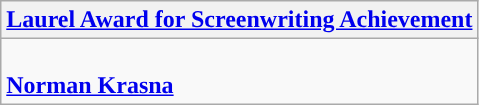<table class="wikitable" style="width=">
<tr>
<th colspan="2" style="background:"><a href='#'>Laurel Award for Screenwriting Achievement</a></th>
</tr>
<tr>
<td colspan="2" style="vertical-align:top;"><br><strong><a href='#'>Norman Krasna</a></strong></td>
</tr>
</table>
